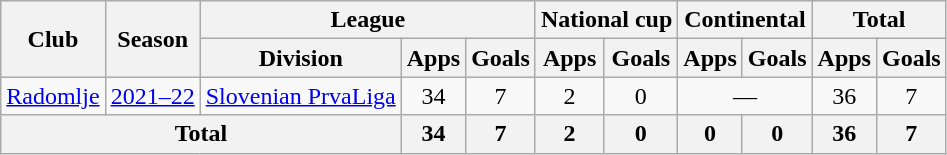<table class="wikitable" style="text-align: center">
<tr>
<th rowspan="2">Club</th>
<th rowspan="2">Season</th>
<th colspan="3">League</th>
<th colspan="2">National cup</th>
<th colspan="2">Continental</th>
<th colspan="2">Total</th>
</tr>
<tr>
<th>Division</th>
<th>Apps</th>
<th>Goals</th>
<th>Apps</th>
<th>Goals</th>
<th>Apps</th>
<th>Goals</th>
<th>Apps</th>
<th>Goals</th>
</tr>
<tr>
<td><a href='#'>Radomlje</a></td>
<td><a href='#'>2021–22</a></td>
<td><a href='#'>Slovenian PrvaLiga</a></td>
<td>34</td>
<td>7</td>
<td>2</td>
<td>0</td>
<td colspan=2>—</td>
<td>36</td>
<td>7</td>
</tr>
<tr>
<th colspan=3>Total</th>
<th>34</th>
<th>7</th>
<th>2</th>
<th>0</th>
<th>0</th>
<th>0</th>
<th>36</th>
<th>7</th>
</tr>
</table>
